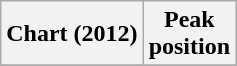<table class="wikitable sortable plainrowheaders" style="text-align:center">
<tr>
<th scope="col">Chart (2012)</th>
<th scope="col">Peak<br>position</th>
</tr>
<tr>
</tr>
</table>
